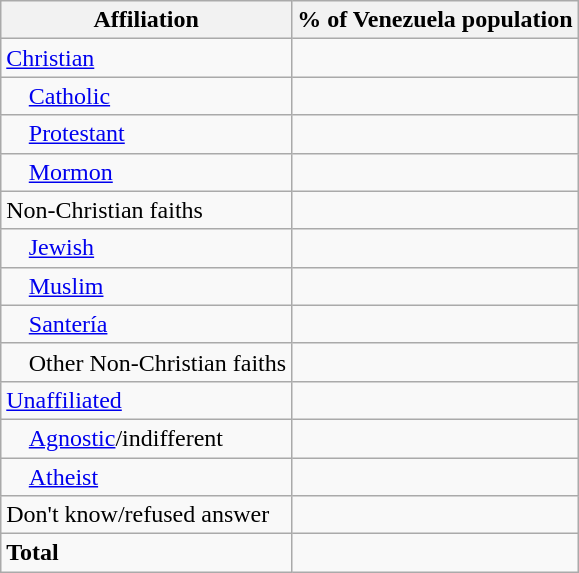<table class="wikitable sortable" font-size:80%;">
<tr>
<th>Affiliation</th>
<th colspan="2">% of Venezuela population</th>
</tr>
<tr>
<td><a href='#'>Christian</a></td>
<td align=right></td>
</tr>
<tr>
<td style="text-align:left; text-indent:15px;"><a href='#'>Catholic</a></td>
<td align=right></td>
</tr>
<tr>
<td style="text-align:left; text-indent:15px;"><a href='#'>Protestant</a></td>
<td align=right></td>
</tr>
<tr>
<td style="text-align:left; text-indent:15px;"><a href='#'>Mormon</a></td>
<td align=right></td>
</tr>
<tr>
<td>Non-Christian faiths</td>
<td align=right></td>
</tr>
<tr>
<td style="text-align:left; text-indent:15px;"><a href='#'>Jewish</a></td>
<td align=right></td>
</tr>
<tr>
<td style="text-align:left; text-indent:15px;"><a href='#'>Muslim</a></td>
<td align=right></td>
</tr>
<tr>
<td style="text-align:left; text-indent:15px;"><a href='#'>Santería</a></td>
<td align=right></td>
</tr>
<tr>
<td style="text-align:left; text-indent:15px;">Other Non-Christian faiths</td>
<td align=right></td>
</tr>
<tr>
<td><a href='#'>Unaffiliated</a></td>
<td align=right></td>
</tr>
<tr>
<td style="text-align:left; text-indent:15px;"><a href='#'>Agnostic</a>/indifferent</td>
<td align=right></td>
</tr>
<tr>
<td style="text-align:left; text-indent:15px;"><a href='#'>Atheist</a></td>
<td align=right></td>
</tr>
<tr>
<td>Don't know/refused answer</td>
<td align=right></td>
</tr>
<tr>
<td><strong>Total</strong></td>
<td></td>
</tr>
</table>
